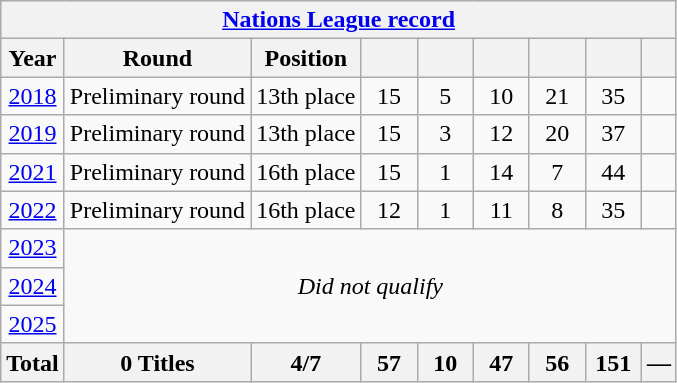<table class="wikitable" style="text-align:center">
<tr>
<th colspan=9><a href='#'>Nations League record</a></th>
</tr>
<tr>
<th>Year</th>
<th>Round</th>
<th>Position</th>
<th width=30></th>
<th width=30></th>
<th width=30></th>
<th width=30></th>
<th width=30></th>
<th></th>
</tr>
<tr>
<td> <a href='#'>2018</a></td>
<td>Preliminary round</td>
<td>13th place</td>
<td>15</td>
<td>5</td>
<td>10</td>
<td>21</td>
<td>35</td>
<td></td>
</tr>
<tr>
<td> <a href='#'>2019</a></td>
<td>Preliminary round</td>
<td>13th place</td>
<td>15</td>
<td>3</td>
<td>12</td>
<td>20</td>
<td>37</td>
<td></td>
</tr>
<tr>
<td> <a href='#'>2021</a></td>
<td>Preliminary round</td>
<td>16th place</td>
<td>15</td>
<td>1</td>
<td>14</td>
<td>7</td>
<td>44</td>
<td></td>
</tr>
<tr>
<td> <a href='#'>2022</a></td>
<td>Preliminary round</td>
<td>16th place</td>
<td>12</td>
<td>1</td>
<td>11</td>
<td>8</td>
<td>35</td>
<td></td>
</tr>
<tr>
<td> <a href='#'>2023</a></td>
<td colspan=8 rowspan=3><em>Did not qualify</em></td>
</tr>
<tr>
<td> <a href='#'>2024</a></td>
</tr>
<tr>
<td> <a href='#'>2025</a></td>
</tr>
<tr>
<th>Total</th>
<th>0 Titles</th>
<th>4/7</th>
<th>57</th>
<th>10</th>
<th>47</th>
<th>56</th>
<th>151</th>
<th>—</th>
</tr>
</table>
